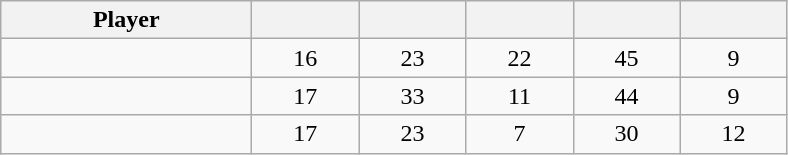<table class="wikitable sortable">
<tr>
<th style="width: 10em;">Player</th>
<th style="width: 4em;"></th>
<th style="width: 4em;"></th>
<th style="width: 4em;"></th>
<th style="width: 4em;"></th>
<th style="width: 4em;"></th>
</tr>
<tr style="text-align:center;">
<td style="text-align:left;"></td>
<td>16</td>
<td>23</td>
<td>22</td>
<td>45</td>
<td>9</td>
</tr>
<tr style="text-align:center;">
<td style="text-align:left;"></td>
<td>17</td>
<td>33</td>
<td>11</td>
<td>44</td>
<td>9</td>
</tr>
<tr style="text-align:center;">
<td style="text-align:left;"></td>
<td>17</td>
<td>23</td>
<td>7</td>
<td>30</td>
<td>12</td>
</tr>
</table>
